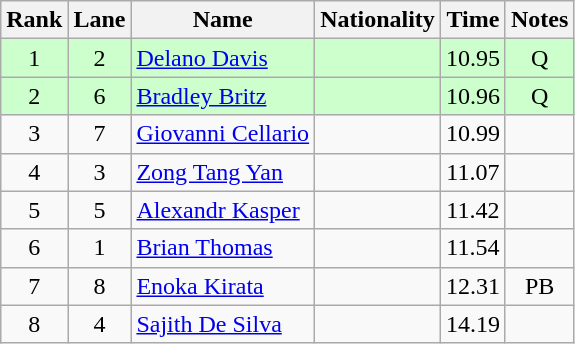<table class="wikitable sortable" style="text-align:center">
<tr>
<th>Rank</th>
<th>Lane</th>
<th>Name</th>
<th>Nationality</th>
<th>Time</th>
<th>Notes</th>
</tr>
<tr bgcolor=ccffcc>
<td align=center>1</td>
<td align=center>2</td>
<td align=left><a href='#'>Delano Davis</a></td>
<td align=left></td>
<td>10.95</td>
<td>Q</td>
</tr>
<tr bgcolor=ccffcc>
<td align=center>2</td>
<td align=center>6</td>
<td align=left><a href='#'>Bradley Britz</a></td>
<td align=left></td>
<td>10.96</td>
<td>Q</td>
</tr>
<tr>
<td align=center>3</td>
<td align=center>7</td>
<td align=left><a href='#'>Giovanni Cellario</a></td>
<td align=left></td>
<td>10.99</td>
<td></td>
</tr>
<tr>
<td align=center>4</td>
<td align=center>3</td>
<td align=left><a href='#'>Zong Tang Yan</a></td>
<td align=left></td>
<td>11.07</td>
<td></td>
</tr>
<tr>
<td align=center>5</td>
<td align=center>5</td>
<td align=left><a href='#'>Alexandr Kasper</a></td>
<td align=left></td>
<td>11.42</td>
<td></td>
</tr>
<tr>
<td align=center>6</td>
<td align=center>1</td>
<td align=left><a href='#'>Brian Thomas</a></td>
<td align=left></td>
<td>11.54</td>
<td></td>
</tr>
<tr>
<td align=center>7</td>
<td align=center>8</td>
<td align=left><a href='#'>Enoka Kirata</a></td>
<td align=left></td>
<td>12.31</td>
<td>PB</td>
</tr>
<tr>
<td align=center>8</td>
<td align=center>4</td>
<td align=left><a href='#'>Sajith De Silva</a></td>
<td align=left></td>
<td>14.19</td>
<td></td>
</tr>
</table>
